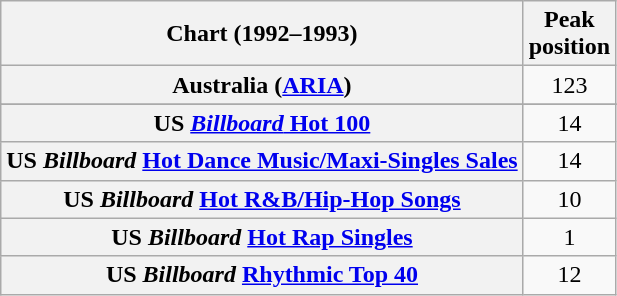<table class="wikitable sortable plainrowheaders">
<tr>
<th>Chart (1992–1993)</th>
<th>Peak<br>position</th>
</tr>
<tr>
<th scope="row">Australia (<a href='#'>ARIA</a>)</th>
<td align="center">123</td>
</tr>
<tr>
</tr>
<tr>
</tr>
<tr>
</tr>
<tr>
<th scope="row">US <a href='#'><em>Billboard</em> Hot 100</a></th>
<td align="center">14</td>
</tr>
<tr>
<th scope="row">US <em>Billboard</em> <a href='#'>Hot Dance Music/Maxi-Singles Sales</a></th>
<td align="center">14</td>
</tr>
<tr>
<th scope="row">US <em>Billboard</em> <a href='#'>Hot R&B/Hip-Hop Songs</a></th>
<td align="center">10</td>
</tr>
<tr>
<th scope="row">US <em>Billboard</em> <a href='#'>Hot Rap Singles</a></th>
<td align="center">1</td>
</tr>
<tr>
<th scope="row">US <em>Billboard</em> <a href='#'>Rhythmic Top 40</a></th>
<td align="center">12</td>
</tr>
</table>
